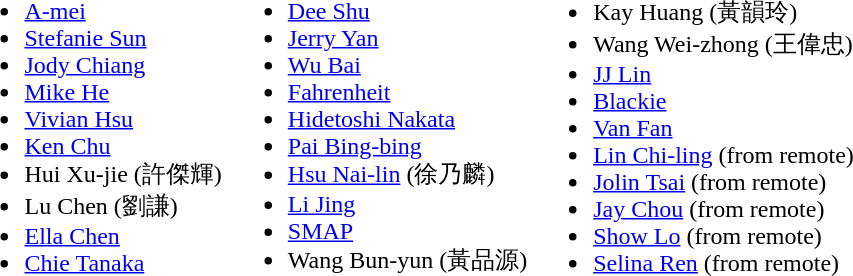<table>
<tr>
<td valign=top><br><ul><li><a href='#'>A-mei</a></li><li><a href='#'>Stefanie Sun</a></li><li><a href='#'>Jody Chiang</a></li><li><a href='#'>Mike He</a></li><li><a href='#'>Vivian Hsu</a></li><li><a href='#'>Ken Chu</a></li><li>Hui Xu-jie (許傑輝)</li><li>Lu Chen (劉謙)</li><li><a href='#'>Ella Chen</a></li><li><a href='#'>Chie Tanaka</a></li></ul></td>
<td valign=top><br><ul><li><a href='#'>Dee Shu</a></li><li><a href='#'>Jerry Yan</a></li><li><a href='#'>Wu Bai</a></li><li><a href='#'>Fahrenheit</a></li><li><a href='#'>Hidetoshi Nakata</a></li><li><a href='#'>Pai Bing-bing</a></li><li><a href='#'>Hsu Nai-lin</a> (徐乃麟)</li><li><a href='#'>Li Jing</a></li><li><a href='#'>SMAP</a></li><li>Wang Bun-yun (黃品源)</li></ul></td>
<td valign=top><br><ul><li>Kay Huang (黃韻玲)</li><li>Wang Wei-zhong (王偉忠)</li><li><a href='#'>JJ Lin</a></li><li><a href='#'>Blackie</a></li><li><a href='#'>Van Fan</a></li><li><a href='#'>Lin Chi-ling</a> (from remote)</li><li><a href='#'>Jolin Tsai</a> (from remote)</li><li><a href='#'>Jay Chou</a> (from remote)</li><li><a href='#'>Show Lo</a> (from remote)</li><li><a href='#'>Selina Ren</a> (from remote)</li></ul></td>
</tr>
</table>
